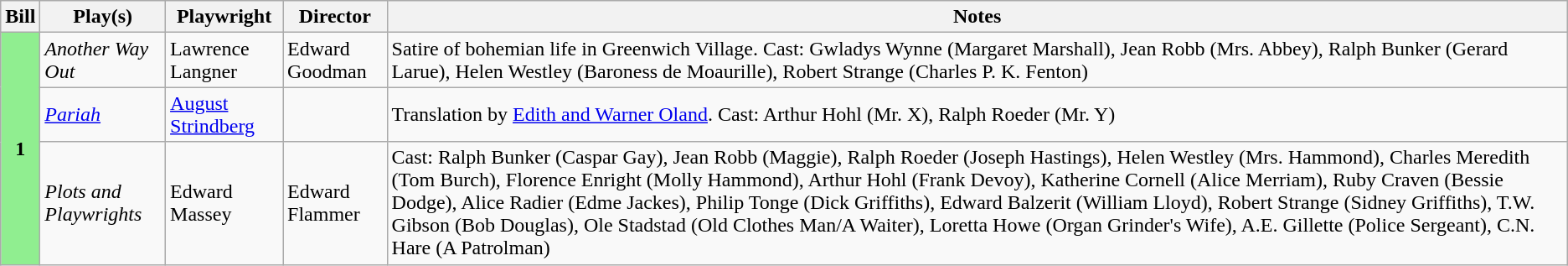<table class="wikitable sortable plainrowheaders">
<tr ID="ss1917">
<th scope="col">Bill</th>
<th scope="col">Play(s)</th>
<th scope="col">Playwright</th>
<th scope="col">Director</th>
<th scope="col">Notes</th>
</tr>
<tr ID="ss1917b1">
<td rowspan=3 style="text-align: center; background: lightgreen;"><strong>1</strong></td>
<td><em>Another Way Out</em></td>
<td>Lawrence Langner</td>
<td>Edward Goodman</td>
<td>Satire of bohemian life in Greenwich Village. Cast: Gwladys Wynne (Margaret Marshall), Jean Robb (Mrs. Abbey), Ralph Bunker (Gerard Larue), Helen Westley (Baroness de Moaurille), Robert Strange (Charles P. K. Fenton)</td>
</tr>
<tr>
<td><em><a href='#'>Pariah</a></em></td>
<td><a href='#'>August Strindberg</a></td>
<td></td>
<td>Translation by <a href='#'>Edith and Warner Oland</a>. Cast: Arthur Hohl (Mr. X), Ralph Roeder (Mr. Y)</td>
</tr>
<tr>
<td><em>Plots and Playwrights</em></td>
<td>Edward Massey</td>
<td>Edward Flammer</td>
<td>Cast: Ralph Bunker (Caspar Gay), Jean Robb (Maggie), Ralph Roeder (Joseph Hastings), Helen Westley (Mrs. Hammond), Charles Meredith (Tom Burch), Florence Enright (Molly Hammond), Arthur Hohl (Frank Devoy), Katherine Cornell (Alice Merriam), Ruby Craven (Bessie Dodge), Alice Radier (Edme Jackes), Philip Tonge (Dick Griffiths), Edward Balzerit (William Lloyd), Robert Strange (Sidney Griffiths), T.W. Gibson (Bob Douglas), Ole Stadstad (Old Clothes Man/A Waiter), Loretta Howe (Organ Grinder's Wife), A.E. Gillette (Police Sergeant), C.N. Hare (A Patrolman)</td>
</tr>
</table>
